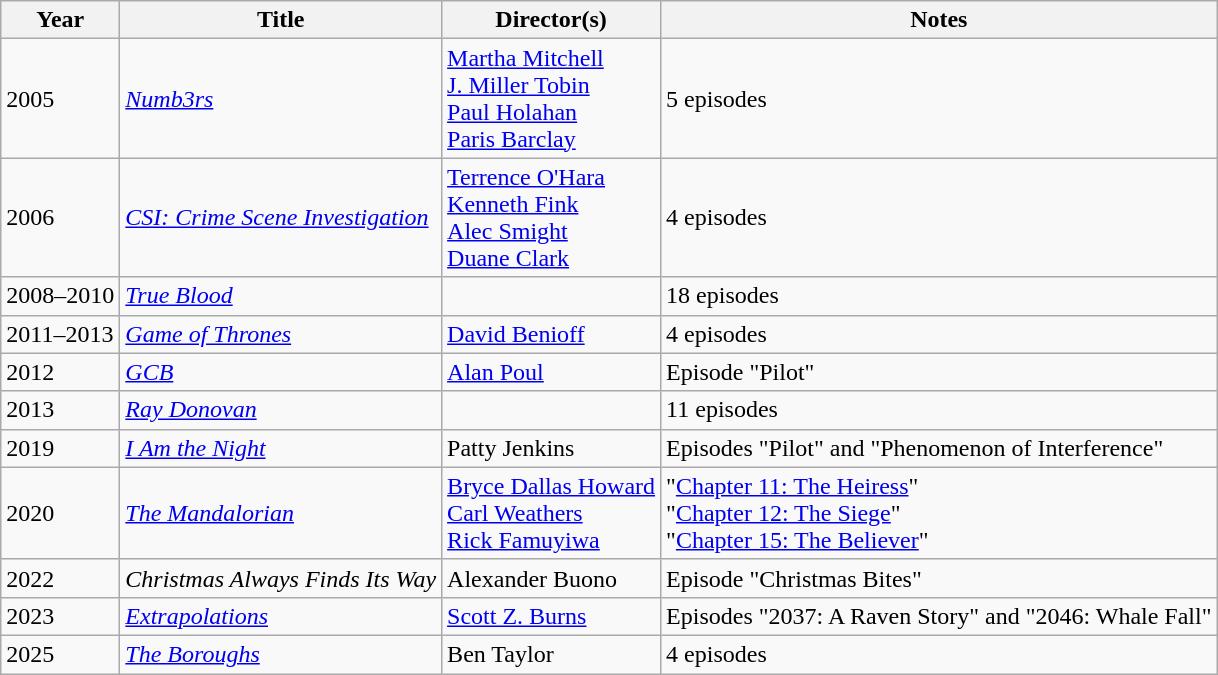<table class="wikitable plainrowheaders">
<tr>
<th>Year</th>
<th>Title</th>
<th>Director(s)</th>
<th>Notes</th>
</tr>
<tr>
<td>2005</td>
<td><em><a href='#'>Numb3rs</a></em></td>
<td><a href='#'>Martha Mitchell</a><br><a href='#'>J. Miller Tobin</a><br><a href='#'>Paul Holahan</a><br><a href='#'>Paris Barclay</a></td>
<td>5 episodes</td>
</tr>
<tr>
<td>2006</td>
<td><em><a href='#'>CSI: Crime Scene Investigation</a></em></td>
<td><a href='#'>Terrence O'Hara</a><br><a href='#'>Kenneth Fink</a><br><a href='#'>Alec Smight</a><br><a href='#'>Duane Clark</a></td>
<td>4 episodes</td>
</tr>
<tr>
<td>2008–2010</td>
<td><em><a href='#'>True Blood</a></em></td>
<td></td>
<td>18 episodes</td>
</tr>
<tr>
<td>2011–2013</td>
<td><em><a href='#'>Game of Thrones</a></em></td>
<td><a href='#'>David Benioff</a></td>
<td>4 episodes</td>
</tr>
<tr>
<td>2012</td>
<td><em><a href='#'>GCB</a></em></td>
<td><a href='#'>Alan Poul</a></td>
<td>Episode "Pilot"</td>
</tr>
<tr>
<td>2013</td>
<td><em><a href='#'>Ray Donovan</a></em></td>
<td></td>
<td>11 episodes</td>
</tr>
<tr>
<td>2019</td>
<td><em><a href='#'>I Am the Night</a></em></td>
<td>Patty Jenkins</td>
<td>Episodes "Pilot" and "Phenomenon of Interference"</td>
</tr>
<tr>
<td>2020</td>
<td><em><a href='#'>The Mandalorian</a></em></td>
<td><a href='#'>Bryce Dallas Howard</a><br><a href='#'>Carl Weathers</a><br><a href='#'>Rick Famuyiwa</a></td>
<td>"<a href='#'>Chapter 11: The Heiress</a>"<br>"<a href='#'>Chapter 12: The Siege</a>"<br>"<a href='#'>Chapter 15: The Believer</a>"</td>
</tr>
<tr>
<td>2022</td>
<td><em>Christmas Always Finds Its Way</em></td>
<td>Alexander Buono</td>
<td>Episode "Christmas Bites"</td>
</tr>
<tr>
<td>2023</td>
<td><em><a href='#'>Extrapolations</a></em></td>
<td><a href='#'>Scott Z. Burns</a></td>
<td>Episodes "2037: A Raven Story" and "2046: Whale Fall"</td>
</tr>
<tr>
<td>2025</td>
<td><em><a href='#'>The Boroughs</a></em></td>
<td>Ben Taylor</td>
<td>4 episodes</td>
</tr>
</table>
